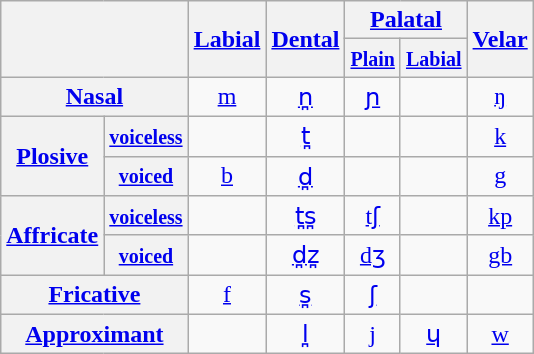<table class="wikitable" style=text-align:center>
<tr>
<th colspan="2" rowspan="2"></th>
<th rowspan="2"><a href='#'>Labial</a></th>
<th rowspan="2"><a href='#'>Dental</a></th>
<th colspan="2"><a href='#'>Palatal</a></th>
<th rowspan="2"><a href='#'>Velar</a></th>
</tr>
<tr>
<th><small><a href='#'>Plain</a></small></th>
<th><small><a href='#'>Labial</a></small></th>
</tr>
<tr>
<th colspan="2"><a href='#'>Nasal</a></th>
<td><a href='#'>m</a></td>
<td><a href='#'>n̪</a></td>
<td><a href='#'>ɲ</a></td>
<td></td>
<td><a href='#'>ŋ</a></td>
</tr>
<tr>
<th rowspan="2"><a href='#'>Plosive</a></th>
<th><small><a href='#'>voiceless</a></small></th>
<td></td>
<td><a href='#'>t̪</a></td>
<td></td>
<td></td>
<td><a href='#'>k</a></td>
</tr>
<tr>
<th><small><a href='#'>voiced</a></small></th>
<td><a href='#'>b</a></td>
<td><a href='#'>d̪</a></td>
<td></td>
<td></td>
<td><a href='#'>g</a></td>
</tr>
<tr>
<th rowspan="2"><a href='#'>Affricate</a></th>
<th><small><a href='#'>voiceless</a></small></th>
<td></td>
<td><a href='#'>t̪s̪</a></td>
<td><a href='#'>tʃ</a></td>
<td></td>
<td><a href='#'>kp</a></td>
</tr>
<tr>
<th><small><a href='#'>voiced</a></small></th>
<td></td>
<td><a href='#'>d̪z̪</a></td>
<td><a href='#'>dʒ</a></td>
<td></td>
<td><a href='#'>gb</a></td>
</tr>
<tr>
<th colspan="2"><a href='#'>Fricative</a></th>
<td><a href='#'>f</a></td>
<td><a href='#'>s̪</a></td>
<td><a href='#'>ʃ</a></td>
<td></td>
<td></td>
</tr>
<tr>
<th colspan="2"><a href='#'>Approximant</a></th>
<td></td>
<td><a href='#'>l̪</a></td>
<td><a href='#'>j</a></td>
<td><a href='#'>ɥ</a></td>
<td><a href='#'>w</a></td>
</tr>
</table>
